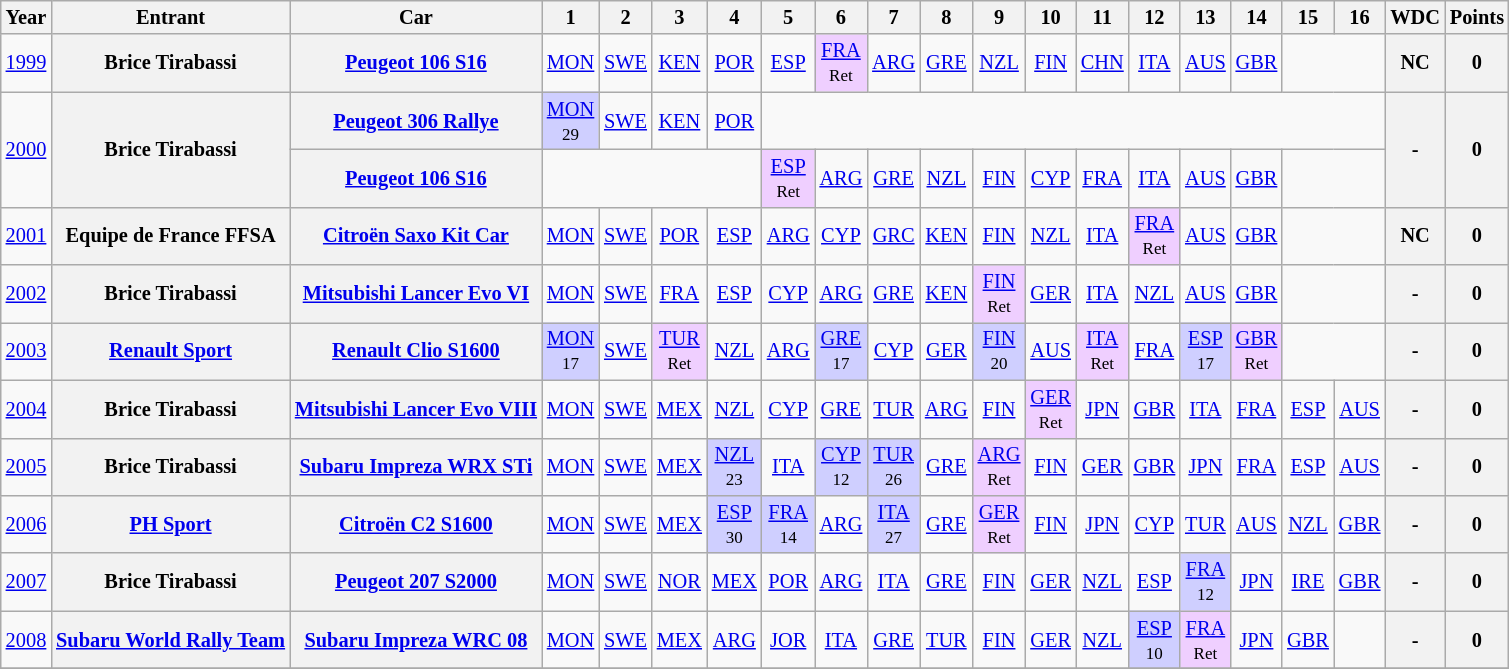<table class="wikitable" style="text-align:center; font-size:85%;">
<tr>
<th>Year</th>
<th>Entrant</th>
<th>Car</th>
<th>1</th>
<th>2</th>
<th>3</th>
<th>4</th>
<th>5</th>
<th>6</th>
<th>7</th>
<th>8</th>
<th>9</th>
<th>10</th>
<th>11</th>
<th>12</th>
<th>13</th>
<th>14</th>
<th>15</th>
<th>16</th>
<th>WDC</th>
<th>Points</th>
</tr>
<tr>
<td><a href='#'>1999</a></td>
<th nowrap>Brice Tirabassi</th>
<th nowrap><a href='#'>Peugeot 106 S16</a></th>
<td><a href='#'>MON</a></td>
<td><a href='#'>SWE</a></td>
<td><a href='#'>KEN</a></td>
<td><a href='#'>POR</a></td>
<td><a href='#'>ESP</a></td>
<td style="background:#EFCFFF;"><a href='#'>FRA</a><br><small>Ret</small></td>
<td><a href='#'>ARG</a></td>
<td><a href='#'>GRE</a></td>
<td><a href='#'>NZL</a></td>
<td><a href='#'>FIN</a></td>
<td><a href='#'>CHN</a></td>
<td><a href='#'>ITA</a></td>
<td><a href='#'>AUS</a></td>
<td><a href='#'>GBR</a></td>
<td colspan=2></td>
<th>NC</th>
<th>0</th>
</tr>
<tr>
<td rowspan=2><a href='#'>2000</a></td>
<th rowspan=2 nowrap>Brice Tirabassi</th>
<th nowrap><a href='#'>Peugeot 306 Rallye</a></th>
<td style="background:#CFCFFF;"><a href='#'>MON</a><br><small>29</small></td>
<td><a href='#'>SWE</a></td>
<td><a href='#'>KEN</a></td>
<td><a href='#'>POR</a></td>
<td colspan=12></td>
<th rowspan=2>-</th>
<th rowspan=2>0</th>
</tr>
<tr>
<th nowrap><a href='#'>Peugeot 106 S16</a></th>
<td colspan=4></td>
<td style="background:#EFCFFF;"><a href='#'>ESP</a><br><small>Ret</small></td>
<td><a href='#'>ARG</a></td>
<td><a href='#'>GRE</a></td>
<td><a href='#'>NZL</a></td>
<td><a href='#'>FIN</a></td>
<td><a href='#'>CYP</a></td>
<td><a href='#'>FRA</a></td>
<td><a href='#'>ITA</a></td>
<td><a href='#'>AUS</a></td>
<td><a href='#'>GBR</a></td>
<td colspan=2></td>
</tr>
<tr>
<td><a href='#'>2001</a></td>
<th nowrap>Equipe de France FFSA</th>
<th nowrap><a href='#'>Citroën Saxo Kit Car</a></th>
<td><a href='#'>MON</a></td>
<td><a href='#'>SWE</a></td>
<td><a href='#'>POR</a></td>
<td><a href='#'>ESP</a></td>
<td><a href='#'>ARG</a></td>
<td><a href='#'>CYP</a></td>
<td><a href='#'>GRC</a></td>
<td><a href='#'>KEN</a></td>
<td><a href='#'>FIN</a></td>
<td><a href='#'>NZL</a></td>
<td><a href='#'>ITA</a></td>
<td style="background:#EFCFFF;"><a href='#'>FRA</a><br><small>Ret</small></td>
<td><a href='#'>AUS</a></td>
<td><a href='#'>GBR</a></td>
<td colspan=2></td>
<th>NC</th>
<th>0</th>
</tr>
<tr>
<td><a href='#'>2002</a></td>
<th nowrap>Brice Tirabassi</th>
<th nowrap><a href='#'>Mitsubishi Lancer Evo VI</a></th>
<td><a href='#'>MON</a></td>
<td><a href='#'>SWE</a></td>
<td><a href='#'>FRA</a></td>
<td><a href='#'>ESP</a></td>
<td><a href='#'>CYP</a></td>
<td><a href='#'>ARG</a></td>
<td><a href='#'>GRE</a></td>
<td><a href='#'>KEN</a></td>
<td style="background:#EFCFFF;"><a href='#'>FIN</a><br><small>Ret</small></td>
<td><a href='#'>GER</a></td>
<td><a href='#'>ITA</a></td>
<td><a href='#'>NZL</a></td>
<td><a href='#'>AUS</a></td>
<td><a href='#'>GBR</a></td>
<td colspan=2></td>
<th>-</th>
<th>0</th>
</tr>
<tr>
<td><a href='#'>2003</a></td>
<th nowrap><a href='#'>Renault Sport</a></th>
<th nowrap><a href='#'>Renault Clio S1600</a></th>
<td style="background:#CFCFFF;"><a href='#'>MON</a><br><small>17</small></td>
<td><a href='#'>SWE</a></td>
<td style="background:#EFCFFF;"><a href='#'>TUR</a><br><small>Ret</small></td>
<td><a href='#'>NZL</a></td>
<td><a href='#'>ARG</a></td>
<td style="background:#CFCFFF;"><a href='#'>GRE</a><br><small>17</small></td>
<td><a href='#'>CYP</a></td>
<td><a href='#'>GER</a></td>
<td style="background:#CFCFFF;"><a href='#'>FIN</a><br><small>20</small></td>
<td><a href='#'>AUS</a></td>
<td style="background:#EFCFFF;"><a href='#'>ITA</a><br><small>Ret</small></td>
<td><a href='#'>FRA</a></td>
<td style="background:#CFCFFF;"><a href='#'>ESP</a><br><small>17</small></td>
<td style="background:#EFCFFF;"><a href='#'>GBR</a><br><small>Ret</small></td>
<td colspan=2></td>
<th>-</th>
<th>0</th>
</tr>
<tr>
<td><a href='#'>2004</a></td>
<th nowrap>Brice Tirabassi</th>
<th nowrap><a href='#'>Mitsubishi Lancer Evo VIII</a></th>
<td><a href='#'>MON</a></td>
<td><a href='#'>SWE</a></td>
<td><a href='#'>MEX</a></td>
<td><a href='#'>NZL</a></td>
<td><a href='#'>CYP</a></td>
<td><a href='#'>GRE</a></td>
<td><a href='#'>TUR</a></td>
<td><a href='#'>ARG</a></td>
<td><a href='#'>FIN</a></td>
<td style="background:#EFCFFF;"><a href='#'>GER</a><br><small>Ret</small></td>
<td><a href='#'>JPN</a></td>
<td><a href='#'>GBR</a></td>
<td><a href='#'>ITA</a></td>
<td><a href='#'>FRA</a></td>
<td><a href='#'>ESP</a></td>
<td><a href='#'>AUS</a></td>
<th>-</th>
<th>0</th>
</tr>
<tr>
<td><a href='#'>2005</a></td>
<th nowrap>Brice Tirabassi</th>
<th nowrap><a href='#'>Subaru Impreza WRX STi</a></th>
<td><a href='#'>MON</a></td>
<td><a href='#'>SWE</a></td>
<td><a href='#'>MEX</a></td>
<td style="background:#CFCFFF;"><a href='#'>NZL</a><br><small>23</small></td>
<td><a href='#'>ITA</a></td>
<td style="background:#CFCFFF;"><a href='#'>CYP</a><br><small>12</small></td>
<td style="background:#CFCFFF;"><a href='#'>TUR</a><br><small>26</small></td>
<td><a href='#'>GRE</a></td>
<td style="background:#EFCFFF;"><a href='#'>ARG</a><br><small>Ret</small></td>
<td><a href='#'>FIN</a></td>
<td><a href='#'>GER</a></td>
<td><a href='#'>GBR</a></td>
<td><a href='#'>JPN</a></td>
<td><a href='#'>FRA</a></td>
<td><a href='#'>ESP</a></td>
<td><a href='#'>AUS</a></td>
<th>-</th>
<th>0</th>
</tr>
<tr>
<td><a href='#'>2006</a></td>
<th nowrap><a href='#'>PH Sport</a></th>
<th nowrap><a href='#'>Citroën C2 S1600</a></th>
<td><a href='#'>MON</a></td>
<td><a href='#'>SWE</a></td>
<td><a href='#'>MEX</a></td>
<td style="background:#CFCFFF;"><a href='#'>ESP</a><br><small>30</small></td>
<td style="background:#CFCFFF;"><a href='#'>FRA</a><br><small>14</small></td>
<td><a href='#'>ARG</a></td>
<td style="background:#CFCFFF;"><a href='#'>ITA</a><br><small>27</small></td>
<td><a href='#'>GRE</a></td>
<td style="background:#EFCFFF;"><a href='#'>GER</a><br><small>Ret</small></td>
<td><a href='#'>FIN</a></td>
<td><a href='#'>JPN</a></td>
<td><a href='#'>CYP</a></td>
<td><a href='#'>TUR</a></td>
<td><a href='#'>AUS</a></td>
<td><a href='#'>NZL</a></td>
<td><a href='#'>GBR</a></td>
<th>-</th>
<th>0</th>
</tr>
<tr>
<td><a href='#'>2007</a></td>
<th nowrap>Brice Tirabassi</th>
<th nowrap><a href='#'>Peugeot 207 S2000</a></th>
<td><a href='#'>MON</a></td>
<td><a href='#'>SWE</a></td>
<td><a href='#'>NOR</a></td>
<td><a href='#'>MEX</a></td>
<td><a href='#'>POR</a></td>
<td><a href='#'>ARG</a></td>
<td><a href='#'>ITA</a></td>
<td><a href='#'>GRE</a></td>
<td><a href='#'>FIN</a></td>
<td><a href='#'>GER</a></td>
<td><a href='#'>NZL</a></td>
<td><a href='#'>ESP</a></td>
<td style="background:#CFCFFF;"><a href='#'>FRA</a><br><small>12</small></td>
<td><a href='#'>JPN</a></td>
<td><a href='#'>IRE</a></td>
<td><a href='#'>GBR</a></td>
<th>-</th>
<th>0</th>
</tr>
<tr>
<td><a href='#'>2008</a></td>
<th nowrap><a href='#'>Subaru World Rally Team</a></th>
<th nowrap><a href='#'>Subaru Impreza WRC 08</a></th>
<td><a href='#'>MON</a></td>
<td><a href='#'>SWE</a></td>
<td><a href='#'>MEX</a></td>
<td><a href='#'>ARG</a></td>
<td><a href='#'>JOR</a></td>
<td><a href='#'>ITA</a></td>
<td><a href='#'>GRE</a></td>
<td><a href='#'>TUR</a></td>
<td><a href='#'>FIN</a></td>
<td><a href='#'>GER</a></td>
<td><a href='#'>NZL</a></td>
<td style="background:#CFCFFF;"><a href='#'>ESP</a><br><small>10</small></td>
<td style="background:#EFCFFF;"><a href='#'>FRA</a><br><small>Ret</small></td>
<td><a href='#'>JPN</a></td>
<td><a href='#'>GBR</a></td>
<td></td>
<th>-</th>
<th>0</th>
</tr>
<tr>
</tr>
</table>
